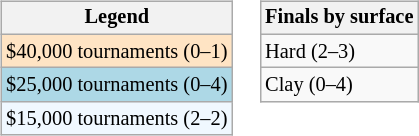<table>
<tr valign=top>
<td><br><table class="wikitable" style=font-size:85%;>
<tr>
<th>Legend</th>
</tr>
<tr style="background:#ffe4c4;">
<td>$40,000 tournaments (0–1)</td>
</tr>
<tr style="background:lightblue;">
<td>$25,000 tournaments (0–4)</td>
</tr>
<tr style="background:#f0f8ff;">
<td>$15,000 tournaments (2–2)</td>
</tr>
</table>
</td>
<td><br><table class="wikitable" style=font-size:85%;>
<tr>
<th>Finals by surface</th>
</tr>
<tr>
<td>Hard (2–3)</td>
</tr>
<tr>
<td>Clay (0–4)</td>
</tr>
</table>
</td>
</tr>
</table>
